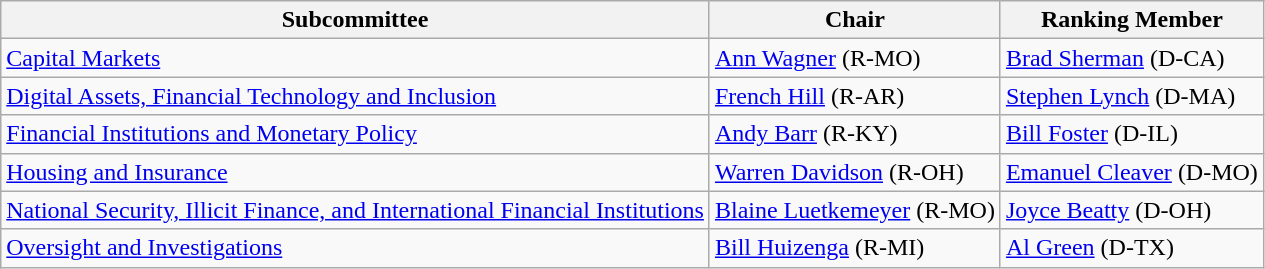<table class="wikitable">
<tr>
<th>Subcommittee</th>
<th>Chair</th>
<th>Ranking Member</th>
</tr>
<tr>
<td><a href='#'>Capital Markets</a></td>
<td><a href='#'>Ann Wagner</a> (R-MO)</td>
<td><a href='#'>Brad Sherman</a> (D-CA)</td>
</tr>
<tr>
<td><a href='#'>Digital Assets, Financial Technology and Inclusion</a></td>
<td><a href='#'>French Hill</a> (R-AR)</td>
<td><a href='#'>Stephen Lynch</a> (D-MA)</td>
</tr>
<tr>
<td><a href='#'>Financial Institutions and Monetary Policy</a></td>
<td><a href='#'>Andy Barr</a> (R-KY)</td>
<td><a href='#'>Bill Foster</a> (D-IL)</td>
</tr>
<tr>
<td><a href='#'>Housing and Insurance</a></td>
<td><a href='#'>Warren Davidson</a> (R-OH)</td>
<td><a href='#'>Emanuel Cleaver</a> (D-MO)</td>
</tr>
<tr>
<td><a href='#'>National Security, Illicit Finance, and International Financial Institutions</a></td>
<td><a href='#'>Blaine Luetkemeyer</a> (R-MO)</td>
<td><a href='#'>Joyce Beatty</a> (D-OH)</td>
</tr>
<tr>
<td><a href='#'>Oversight and Investigations</a></td>
<td><a href='#'>Bill Huizenga</a> (R-MI)</td>
<td><a href='#'>Al Green</a> (D-TX)</td>
</tr>
</table>
